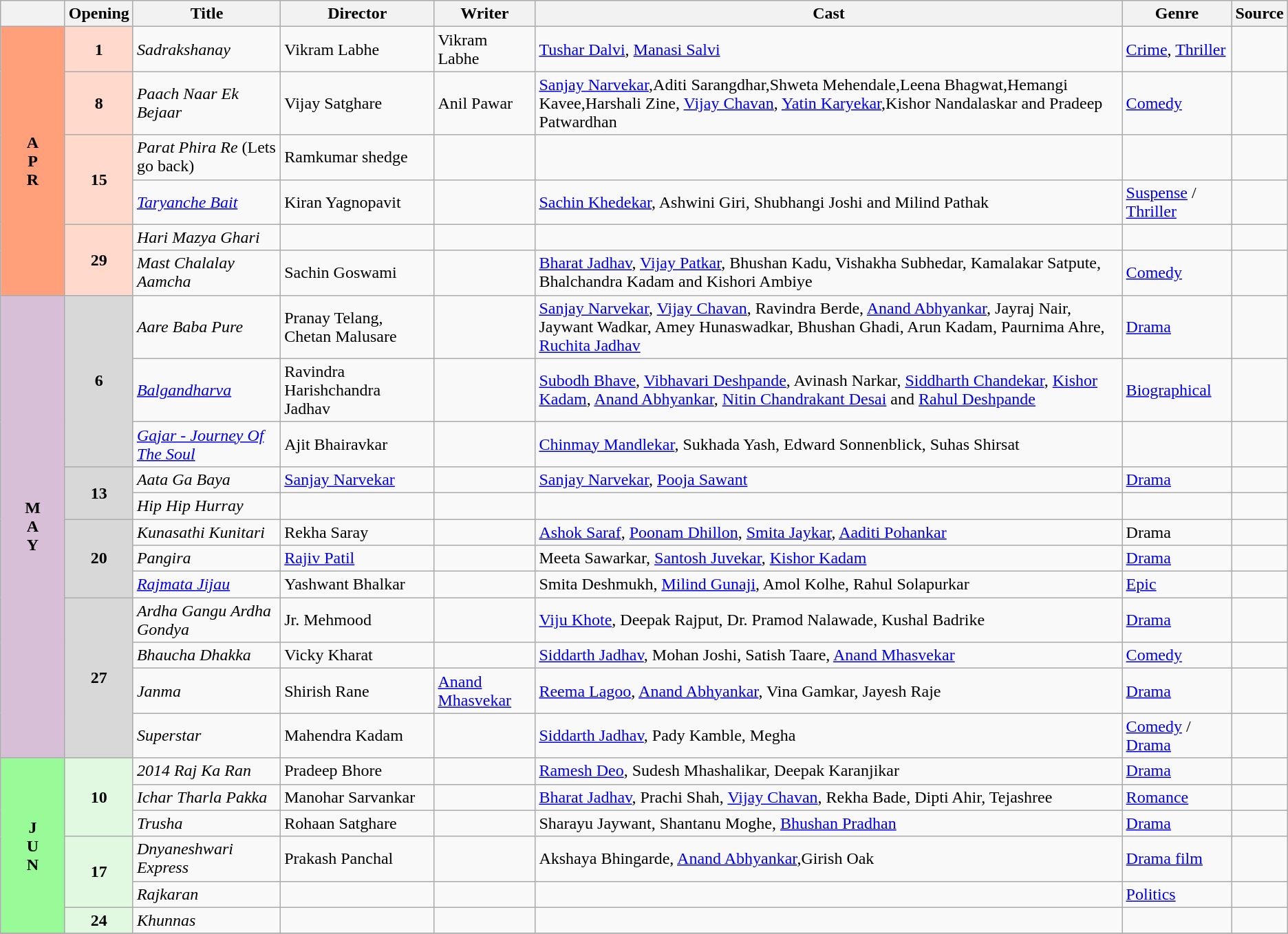<table class="wikitable">
<tr>
<th style="width:5%; colspan="2"></th>
<th>Opening</th>
<th>Title</th>
<th>Director</th>
<th>Writer</th>
<th>Cast</th>
<th>Genre</th>
<th>Source</th>
</tr>
<tr>
<td rowspan="6" style="text-align:center; background:#ffa07a;"><strong>A<br>P<br>R</strong></td>
<td rowspan="1" style="text-align:center; background:#ffdacc;"><strong>1</strong></td>
<td><em>Sadrakshanay</em></td>
<td>Vikram Labhe</td>
<td>Vikram Labhe</td>
<td><a href='#'>Tushar Dalvi</a>, <a href='#'>Manasi Salvi</a></td>
<td><a href='#'>Crime</a>, <a href='#'>Thriller</a></td>
<td></td>
</tr>
<tr>
<td rowspan="1" style="text-align:center; background:#ffdacc;"><strong>8</strong></td>
<td><em>Paach Naar Ek Bejaar</em></td>
<td>Vijay Satghare</td>
<td>Anil Pawar</td>
<td><a href='#'>Sanjay Narvekar</a>,Aditi Sarangdhar,Shweta Mehendale,Leena Bhagwat,Hemangi Kavee,Harshali Zine, <a href='#'>Vijay Chavan</a>, <a href='#'>Yatin Karyekar</a>,Kishor Nandalaskar and Pradeep Patwardhan</td>
<td><a href='#'>Comedy</a></td>
<td></td>
</tr>
<tr>
<td rowspan="2" style="text-align:center; background:#ffdacc;"><strong>15</strong></td>
<td><em>Parat Phira Re</em> (Lets go back)</td>
<td>Ramkumar shedge</td>
<td></td>
<td></td>
<td></td>
<td></td>
</tr>
<tr>
<td><em><a href='#'>Taryanche Bait</a></em></td>
<td>Kiran Yagnopavit</td>
<td></td>
<td><a href='#'>Sachin Khedekar</a>, Ashwini Giri, Shubhangi Joshi and Milind Pathak</td>
<td><a href='#'>Suspense</a> / <a href='#'>Thriller</a></td>
<td></td>
</tr>
<tr>
<td rowspan="2" style="text-align:center; background:#ffdacc;"><strong>29</strong></td>
<td><em>Hari Mazya Ghari</em></td>
<td></td>
<td></td>
<td></td>
<td></td>
<td></td>
</tr>
<tr>
<td><em>Mast Chalalay Aamcha</em></td>
<td>Sachin Goswami</td>
<td></td>
<td><a href='#'>Bharat Jadhav</a>, <a href='#'>Vijay Patkar</a>, Bhushan Kadu, Vishakha Subhedar, Kamalakar Satpute, Bhalchandra Kadam and Kishori Ambiye</td>
<td><a href='#'>Comedy</a></td>
<td></td>
</tr>
<tr>
<td rowspan="12" style="text-align:center; background:thistle;"><strong>M<br>A<br>Y</strong></td>
<td rowspan="3" style="text-align:center;  background:#d8d8d8;"><strong>6</strong></td>
<td><em>Aare Baba Pure</em></td>
<td>Pranay Telang, Chetan Malusare</td>
<td></td>
<td><a href='#'>Sanjay Narvekar</a>, <a href='#'>Vijay Chavan</a>, Ravindra Berde, <a href='#'>Anand Abhyankar</a>, Jayraj Nair, Jaywant Wadkar, Amey Hunaswadkar, Bhushan Ghadi, Arun Kadam, Paurnima Ahre, <a href='#'>Ruchita Jadhav</a></td>
<td><a href='#'>Drama</a></td>
<td></td>
</tr>
<tr>
<td><em><a href='#'>Balgandharva</a></em></td>
<td>Ravindra Harishchandra Jadhav</td>
<td></td>
<td><a href='#'>Subodh Bhave</a>, <a href='#'>Vibhavari Deshpande</a>, Avinash Narkar, <a href='#'>Siddharth Chandekar</a>, <a href='#'>Kishor Kadam</a>, <a href='#'>Anand Abhyankar</a>, <a href='#'>Nitin Chandrakant Desai</a> and <a href='#'>Rahul Deshpande</a></td>
<td><a href='#'>Biographical</a></td>
<td></td>
</tr>
<tr>
<td><em><a href='#'>Gajar - Journey Of The Soul</a></em></td>
<td>Ajit Bhairavkar</td>
<td></td>
<td><a href='#'>Chinmay Mandlekar</a>, Sukhada Yash, Edward Sonnenblick, Suhas Shirsat</td>
<td></td>
<td></td>
</tr>
<tr>
<td rowspan="2" style="text-align:center;  background:#d8d8d8;"><strong>13</strong></td>
<td><em>Aata Ga Baya</em></td>
<td><a href='#'>Sanjay Narvekar</a></td>
<td></td>
<td><a href='#'>Sanjay Narvekar</a>, <a href='#'>Pooja Sawant</a></td>
<td><a href='#'>Drama</a></td>
<td></td>
</tr>
<tr>
<td><em>Hip Hip Hurray</em></td>
<td></td>
<td></td>
<td></td>
<td></td>
<td></td>
</tr>
<tr>
<td rowspan="3" style="text-align:center;  background:#d8d8d8;"><strong>20</strong></td>
<td><em>Kunasathi Kunitari</em></td>
<td>Rekha Saray</td>
<td></td>
<td><a href='#'>Ashok Saraf</a>, <a href='#'>Poonam Dhillon</a>, <a href='#'>Smita Jaykar</a>, <a href='#'>Aaditi Pohankar</a></td>
<td>Drama</td>
<td></td>
</tr>
<tr>
<td><em>Pangira</em></td>
<td><a href='#'>Rajiv Patil</a></td>
<td></td>
<td>Meeta Sawarkar, <a href='#'>Santosh Juvekar</a>, <a href='#'>Kishor Kadam</a></td>
<td><a href='#'>Drama</a></td>
<td></td>
</tr>
<tr>
<td><em><a href='#'>Rajmata Jijau</a></em></td>
<td>Yashwant Bhalkar</td>
<td></td>
<td>Smita Deshmukh, <a href='#'>Milind Gunaji</a>, Amol Kolhe, Rahul Solapurkar</td>
<td><a href='#'>Epic</a></td>
<td></td>
</tr>
<tr>
<td rowspan="4" style="text-align:center;  background:#d8d8d8;"><strong>27</strong></td>
<td><em>Ardha Gangu Ardha Gondya</em></td>
<td>Jr. Mehmood</td>
<td></td>
<td><a href='#'>Viju Khote</a>, Deepak Rajput, Dr. Pramod Nalawade, Kushal Badrike</td>
<td><a href='#'>Drama</a></td>
<td></td>
</tr>
<tr>
<td><em>Bhaucha Dhakka</em></td>
<td>Vicky Kharat</td>
<td></td>
<td><a href='#'>Siddarth Jadhav</a>, Mohan Joshi, Satish Taare, <a href='#'>Anand Mhasvekar</a></td>
<td><a href='#'>Comedy</a></td>
<td></td>
</tr>
<tr>
<td><em>Janma</em></td>
<td>Shirish Rane</td>
<td><a href='#'>Anand Mhasvekar</a></td>
<td><a href='#'>Reema Lagoo</a>, <a href='#'>Anand Abhyankar</a>, Vina Gamkar, Jayesh Raje</td>
<td><a href='#'>Drama</a></td>
<td></td>
</tr>
<tr>
<td><em>Superstar</em></td>
<td>Mahendra Kadam</td>
<td></td>
<td><a href='#'>Siddarth Jadhav</a>, Pady Kamble, Megha</td>
<td><a href='#'>Comedy</a> / <a href='#'>Drama</a></td>
<td></td>
</tr>
<tr>
<td rowspan="6" style="text-align:center; background:#98fb98;"><strong>J<br>U<br>N</strong></td>
<td rowspan="3" style="text-align:center;  background:#e0f9e0;"><strong>10</strong></td>
<td><em>2014 Raj Ka Ran</em></td>
<td>Pradeep Bhore</td>
<td></td>
<td><a href='#'>Ramesh Deo</a>, Sudesh Mhashalikar, Deepak Karanjikar</td>
<td><a href='#'>Drama</a></td>
<td></td>
</tr>
<tr>
<td><em>Ichar Tharla Pakka</em></td>
<td>Manohar Sarvankar</td>
<td></td>
<td><a href='#'>Bharat Jadhav</a>, Prachi Shah, <a href='#'>Vijay Chavan</a>, Rekha Bade, Dipti Ahir, Tejashree</td>
<td><a href='#'>Romance</a></td>
<td></td>
</tr>
<tr>
<td><em>Trusha</em></td>
<td>Rohaan Satghare</td>
<td></td>
<td>Sharayu Jaywant, Shantanu Moghe, <a href='#'>Bhushan Pradhan</a></td>
<td><a href='#'>Drama</a></td>
<td></td>
</tr>
<tr>
<td rowspan="2" style="text-align:center;  background:#e0f9e0;"><strong>17</strong></td>
<td><em>Dnyaneshwari Express</em></td>
<td>Prakash Panchal</td>
<td></td>
<td>Akshaya Bhingarde, <a href='#'>Anand Abhyankar</a>,Girish Oak</td>
<td><a href='#'>Drama film</a></td>
<td></td>
</tr>
<tr>
<td><em>Rajkaran</em></td>
<td></td>
<td></td>
<td></td>
<td><a href='#'>Politics</a></td>
<td></td>
</tr>
<tr>
<td rowspan="1" style="text-align:center;  background:#e0f9e0;"><strong>24</strong></td>
<td><em>Khunnas</em></td>
<td></td>
<td></td>
<td></td>
<td></td>
<td></td>
</tr>
<tr>
</tr>
</table>
